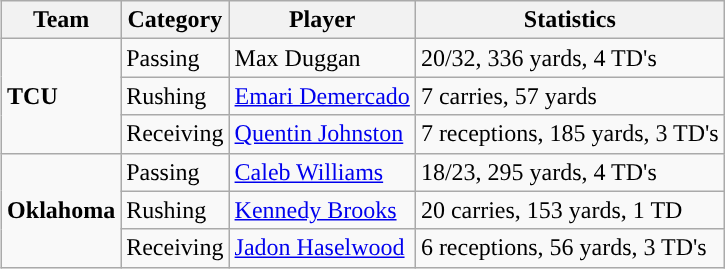<table class="wikitable" style="float: right;">
<tr>
<th>Team</th>
<th>Category</th>
<th>Player</th>
<th>Statistics</th>
</tr>
<tr>
<td rowspan=3><strong>TCU</strong></td>
<td>Passing</td>
<td>Max Duggan</td>
<td>20/32, 336 yards, 4 TD's</td>
</tr>
<tr>
<td>Rushing</td>
<td><a href='#'>Emari Demercado</a></td>
<td>7 carries, 57 yards</td>
</tr>
<tr>
<td>Receiving</td>
<td><a href='#'>Quentin Johnston</a></td>
<td>7 receptions, 185 yards, 3 TD's</td>
</tr>
<tr>
<td rowspan=3><strong>Oklahoma</strong></td>
<td>Passing</td>
<td><a href='#'>Caleb Williams</a></td>
<td>18/23, 295 yards, 4 TD's</td>
</tr>
<tr>
<td>Rushing</td>
<td><a href='#'>Kennedy Brooks</a></td>
<td>20 carries, 153 yards, 1 TD</td>
</tr>
<tr>
<td>Receiving</td>
<td><a href='#'>Jadon Haselwood</a></td>
<td>6 receptions, 56 yards, 3 TD's</td>
</tr>
</table>
